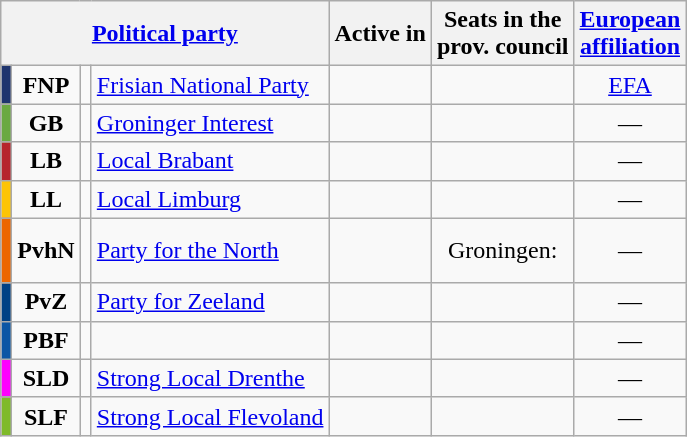<table class="wikitable" style="text-align:center">
<tr>
<th colspan="4"><a href='#'>Political party</a></th>
<th>Active in</th>
<th>Seats in the <br> prov. council</th>
<th><a href='#'>European <br> affiliation</a></th>
</tr>
<tr>
<th style="background-color:#1F356E;"></th>
<td><strong>FNP</strong></td>
<td></td>
<td style="text-align:left;"><a href='#'>Frisian National Party</a> <br> </td>
<td style="text-align:left;"></td>
<td></td>
<td><a href='#'>EFA</a></td>
</tr>
<tr>
<th style="background-color:#6AA941;"></th>
<td><strong>GB</strong></td>
<td></td>
<td style="text-align:left;"><a href='#'>Groninger Interest</a> <br> </td>
<td style="text-align:left;"></td>
<td></td>
<td>—</td>
</tr>
<tr>
<th style="background-color:#B6252D;"></th>
<td><strong>LB</strong></td>
<td></td>
<td style="text-align:left;"><a href='#'>Local Brabant</a> <br> </td>
<td style="text-align:left;"></td>
<td></td>
<td>—</td>
</tr>
<tr>
<th style="background-color:#FDC405;"></th>
<td><strong>LL</strong></td>
<td></td>
<td style="text-align:left;"><a href='#'>Local Limburg</a> <br> </td>
<td style="text-align:left;"></td>
<td></td>
<td>—</td>
</tr>
<tr>
<th style="background-color:#EC6600;"></th>
<td><strong>PvhN</strong></td>
<td></td>
<td style="text-align:left;"><a href='#'>Party for the North</a> <br> </td>
<td style="text-align:left;"><br><br></td>
<td>Groningen: <br> </td>
<td>—</td>
</tr>
<tr>
<th style="background-color:#004185;"></th>
<td><strong>PvZ</strong></td>
<td></td>
<td style="text-align:left;"><a href='#'>Party for Zeeland</a> <br> </td>
<td style="text-align:left;"></td>
<td></td>
<td>—</td>
</tr>
<tr>
<th style="background-color:#0B56A5;"></th>
<td><strong>PBF</strong></td>
<td></td>
<td style="text-align:left;"> <br> </td>
<td style="text-align:left;"></td>
<td></td>
<td>—</td>
</tr>
<tr>
<th style="background-color:#FE00FF;"></th>
<td><strong>SLD</strong></td>
<td></td>
<td style="text-align:left;"><a href='#'>Strong Local Drenthe</a> <br> </td>
<td style="text-align:left;"></td>
<td></td>
<td>—</td>
</tr>
<tr>
<th style="background-color:#7FBA2A"></th>
<td><strong>SLF</strong></td>
<td></td>
<td style="text-align:left;"><a href='#'>Strong Local Flevoland</a> <br> </td>
<td style="text-align:left;"></td>
<td></td>
<td>—</td>
</tr>
</table>
